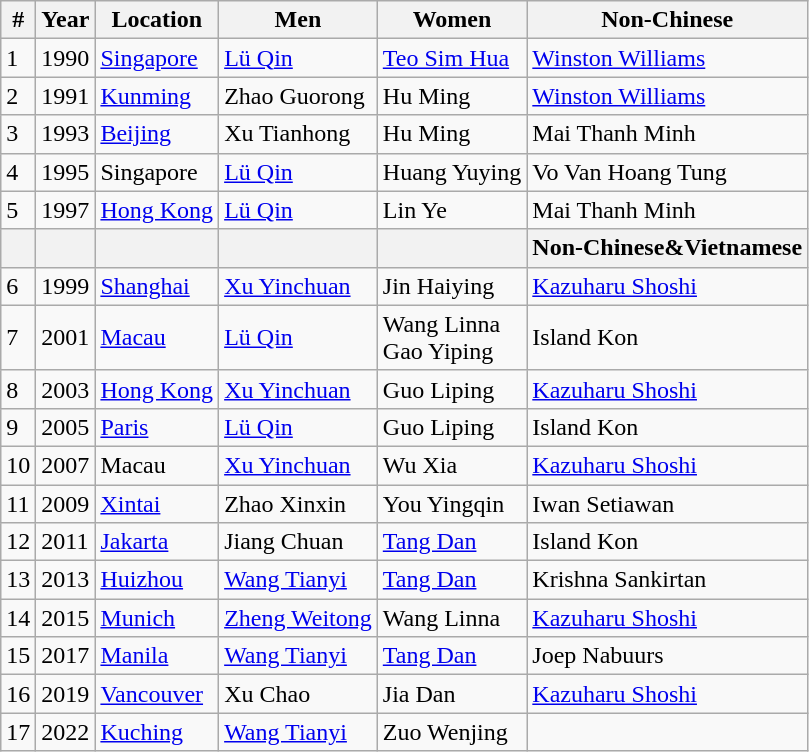<table class="wikitable">
<tr>
<th>#</th>
<th>Year</th>
<th>Location</th>
<th>Men</th>
<th>Women</th>
<th>Non-Chinese</th>
</tr>
<tr>
<td>1</td>
<td>1990</td>
<td> <a href='#'>Singapore</a></td>
<td> <a href='#'>Lü Qin</a></td>
<td> <a href='#'>Teo Sim Hua</a></td>
<td> <a href='#'>Winston Williams</a></td>
</tr>
<tr>
<td>2</td>
<td>1991</td>
<td> <a href='#'>Kunming</a></td>
<td> Zhao Guorong</td>
<td> Hu Ming</td>
<td> <a href='#'>Winston Williams</a></td>
</tr>
<tr>
<td>3</td>
<td>1993</td>
<td> <a href='#'>Beijing</a></td>
<td> Xu Tianhong</td>
<td> Hu Ming</td>
<td> Mai Thanh Minh</td>
</tr>
<tr>
<td>4</td>
<td>1995</td>
<td> Singapore</td>
<td> <a href='#'>Lü Qin</a></td>
<td> Huang Yuying</td>
<td> Vo Van Hoang Tung</td>
</tr>
<tr>
<td>5</td>
<td>1997</td>
<td> <a href='#'>Hong Kong</a></td>
<td> <a href='#'>Lü Qin</a></td>
<td> Lin Ye</td>
<td> Mai Thanh Minh</td>
</tr>
<tr>
<th></th>
<th></th>
<th></th>
<th></th>
<th></th>
<th>Non-Chinese&Vietnamese</th>
</tr>
<tr>
<td>6</td>
<td>1999</td>
<td> <a href='#'>Shanghai</a></td>
<td> <a href='#'>Xu Yinchuan</a></td>
<td> Jin Haiying</td>
<td> <a href='#'>Kazuharu Shoshi</a></td>
</tr>
<tr>
<td>7</td>
<td>2001</td>
<td> <a href='#'>Macau</a></td>
<td> <a href='#'>Lü Qin</a></td>
<td> Wang Linna<br> Gao Yiping</td>
<td> Island Kon</td>
</tr>
<tr>
<td>8</td>
<td>2003</td>
<td> <a href='#'>Hong Kong</a></td>
<td> <a href='#'>Xu Yinchuan</a></td>
<td> Guo Liping</td>
<td> <a href='#'>Kazuharu Shoshi</a></td>
</tr>
<tr>
<td>9</td>
<td>2005</td>
<td> <a href='#'>Paris</a></td>
<td> <a href='#'>Lü Qin</a></td>
<td> Guo Liping</td>
<td> Island Kon</td>
</tr>
<tr>
<td>10</td>
<td>2007</td>
<td> Macau</td>
<td> <a href='#'>Xu Yinchuan</a></td>
<td> Wu Xia</td>
<td> <a href='#'>Kazuharu Shoshi</a></td>
</tr>
<tr>
<td>11</td>
<td>2009</td>
<td> <a href='#'>Xintai</a></td>
<td> Zhao Xinxin</td>
<td> You Yingqin</td>
<td> Iwan Setiawan</td>
</tr>
<tr>
<td>12</td>
<td>2011</td>
<td> <a href='#'>Jakarta</a></td>
<td> Jiang Chuan</td>
<td> <a href='#'>Tang Dan</a></td>
<td> Island Kon</td>
</tr>
<tr>
<td>13</td>
<td>2013</td>
<td> <a href='#'>Huizhou</a></td>
<td> <a href='#'>Wang Tianyi</a></td>
<td> <a href='#'>Tang Dan</a></td>
<td> Krishna Sankirtan</td>
</tr>
<tr>
<td>14</td>
<td>2015</td>
<td> <a href='#'>Munich</a></td>
<td> <a href='#'>Zheng Weitong</a></td>
<td> Wang Linna</td>
<td> <a href='#'>Kazuharu Shoshi</a></td>
</tr>
<tr>
<td>15</td>
<td>2017</td>
<td> <a href='#'>Manila</a></td>
<td> <a href='#'>Wang Tianyi</a></td>
<td> <a href='#'>Tang Dan</a></td>
<td> Joep Nabuurs</td>
</tr>
<tr>
<td>16</td>
<td>2019</td>
<td> <a href='#'>Vancouver</a></td>
<td> Xu Chao</td>
<td> Jia Dan</td>
<td> <a href='#'>Kazuharu Shoshi</a></td>
</tr>
<tr>
<td>17</td>
<td>2022</td>
<td> <a href='#'>Kuching</a></td>
<td> <a href='#'>Wang Tianyi</a></td>
<td> Zuo Wenjing</td>
<td></td>
</tr>
</table>
